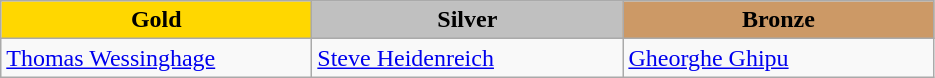<table class="wikitable" style="text-align:left">
<tr align="center">
<td width=200 bgcolor=gold><strong>Gold</strong></td>
<td width=200 bgcolor=silver><strong>Silver</strong></td>
<td width=200 bgcolor=CC9966><strong>Bronze</strong></td>
</tr>
<tr>
<td><a href='#'>Thomas Wessinghage</a><br><em></em></td>
<td><a href='#'>Steve Heidenreich</a><br><em></em></td>
<td><a href='#'>Gheorghe Ghipu</a><br><em></em></td>
</tr>
</table>
